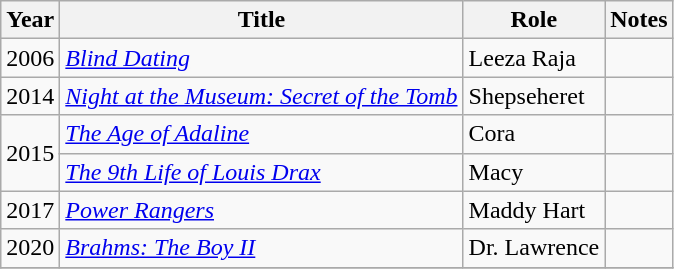<table class="wikitable sortable">
<tr>
<th>Year</th>
<th>Title</th>
<th>Role</th>
<th class="unsortable">Notes</th>
</tr>
<tr>
<td>2006</td>
<td><em><a href='#'>Blind Dating</a></em></td>
<td>Leeza Raja</td>
<td></td>
</tr>
<tr>
<td>2014</td>
<td><em><a href='#'>Night at the Museum: Secret of the Tomb</a></em></td>
<td>Shepseheret</td>
<td></td>
</tr>
<tr>
<td rowspan="2">2015</td>
<td><em><a href='#'>The Age of Adaline</a></em></td>
<td>Cora</td>
<td></td>
</tr>
<tr>
<td><em><a href='#'>The 9th Life of Louis Drax</a></em></td>
<td>Macy</td>
<td></td>
</tr>
<tr>
<td rowspan="1">2017</td>
<td><em><a href='#'>Power Rangers</a></em></td>
<td>Maddy Hart</td>
<td></td>
</tr>
<tr>
<td>2020</td>
<td><em><a href='#'>Brahms: The Boy II</a></em></td>
<td>Dr. Lawrence</td>
<td></td>
</tr>
<tr>
</tr>
</table>
